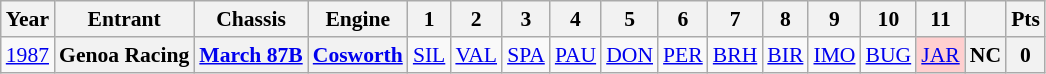<table class="wikitable" style="text-align:center; font-size:90%">
<tr>
<th>Year</th>
<th>Entrant</th>
<th>Chassis</th>
<th>Engine</th>
<th>1</th>
<th>2</th>
<th>3</th>
<th>4</th>
<th>5</th>
<th>6</th>
<th>7</th>
<th>8</th>
<th>9</th>
<th>10</th>
<th>11</th>
<th></th>
<th>Pts</th>
</tr>
<tr>
<td><a href='#'>1987</a></td>
<th>Genoa Racing</th>
<th><a href='#'>March 87B</a></th>
<th><a href='#'>Cosworth</a></th>
<td><a href='#'>SIL</a></td>
<td><a href='#'>VAL</a></td>
<td><a href='#'>SPA</a></td>
<td><a href='#'>PAU</a></td>
<td><a href='#'>DON</a></td>
<td><a href='#'>PER</a></td>
<td><a href='#'>BRH</a></td>
<td><a href='#'>BIR</a></td>
<td><a href='#'>IMO</a></td>
<td><a href='#'>BUG</a></td>
<td style="background:#FFCFCF;"><a href='#'>JAR</a><br></td>
<th>NC</th>
<th>0</th>
</tr>
</table>
